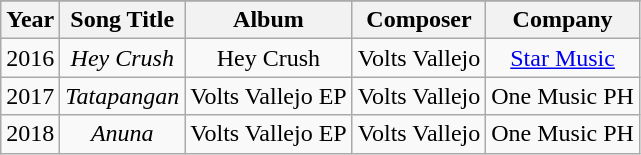<table class="wikitable" style="text-align:center">
<tr bgcolor="#F08080" align="center">
</tr>
<tr>
<th>Year</th>
<th>Song Title</th>
<th>Album</th>
<th>Composer</th>
<th>Company</th>
</tr>
<tr>
<td>2016</td>
<td><em>Hey Crush</em></td>
<td>Hey Crush</td>
<td>Volts Vallejo</td>
<td><a href='#'>Star Music</a></td>
</tr>
<tr>
<td>2017</td>
<td><em>Tatapangan</em></td>
<td>Volts Vallejo EP</td>
<td>Volts Vallejo</td>
<td>One Music PH</td>
</tr>
<tr>
<td>2018</td>
<td><em>Anuna</em></td>
<td>Volts Vallejo EP</td>
<td>Volts Vallejo</td>
<td>One Music PH</td>
</tr>
</table>
